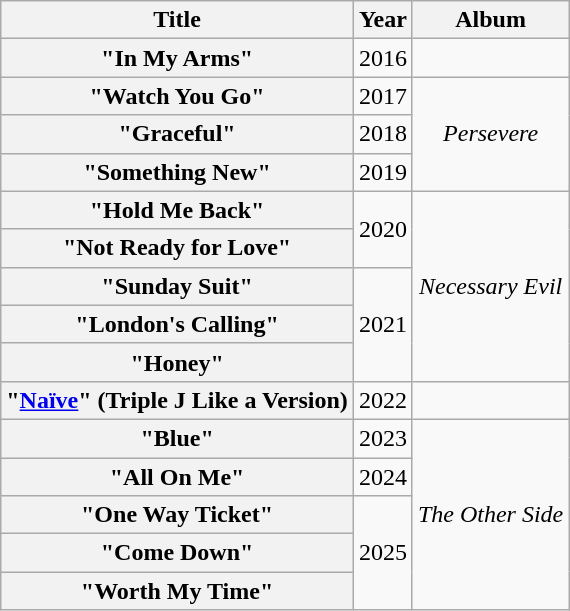<table class="wikitable plainrowheaders" style="text-align:center;">
<tr>
<th>Title</th>
<th>Year</th>
<th>Album</th>
</tr>
<tr>
<th scope="row">"In My Arms"</th>
<td>2016</td>
<td></td>
</tr>
<tr>
<th scope="row">"Watch You Go"</th>
<td>2017</td>
<td rowspan="3"><em>Persevere</em></td>
</tr>
<tr>
<th scope="row">"Graceful"</th>
<td>2018</td>
</tr>
<tr>
<th scope="row">"Something New"</th>
<td>2019</td>
</tr>
<tr>
<th scope="row">"Hold Me Back"</th>
<td rowspan="2">2020</td>
<td rowspan="5"><em>Necessary Evil</em></td>
</tr>
<tr>
<th scope="row">"Not Ready for Love"</th>
</tr>
<tr>
<th scope="row">"Sunday Suit"</th>
<td rowspan="3">2021</td>
</tr>
<tr>
<th scope="row">"London's Calling"</th>
</tr>
<tr>
<th scope="row">"Honey"</th>
</tr>
<tr>
<th scope="row">"<a href='#'>Naïve</a>" (Triple J Like a Version)</th>
<td>2022</td>
<td></td>
</tr>
<tr>
<th scope="row">"Blue"</th>
<td>2023</td>
<td rowspan="5"><em>The Other Side</em></td>
</tr>
<tr>
<th scope="row">"All On Me"</th>
<td>2024</td>
</tr>
<tr>
<th scope="row">"One Way Ticket"</th>
<td rowspan="3">2025</td>
</tr>
<tr>
<th scope="row">"Come Down"</th>
</tr>
<tr>
<th scope="row">"Worth My Time"</th>
</tr>
</table>
